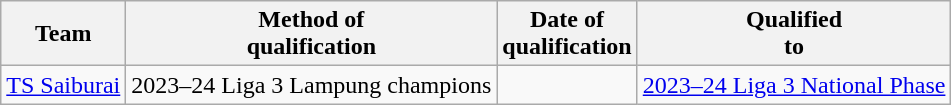<table class="wikitable sortable" style="text-align: left;">
<tr>
<th>Team</th>
<th>Method of <br> qualification</th>
<th>Date of <br> qualification</th>
<th>Qualified <br> to<br></th>
</tr>
<tr>
<td><a href='#'>TS Saiburai</a></td>
<td {{Sort>2023–24 Liga 3 Lampung champions</td>
<td></td>
<td><a href='#'>2023–24 Liga 3 National Phase</a></td>
</tr>
</table>
